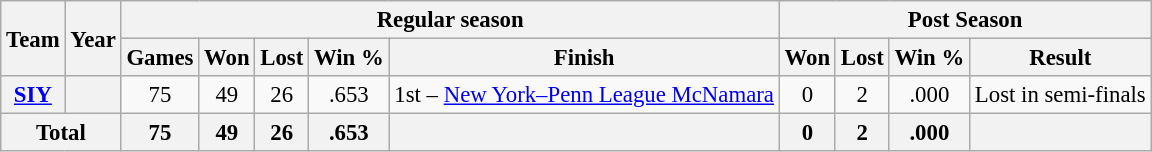<table class="wikitable" style="font-size: 95%; text-align:center;">
<tr>
<th rowspan="2">Team</th>
<th rowspan="2">Year</th>
<th colspan="5">Regular season</th>
<th colspan="4">Post Season</th>
</tr>
<tr>
<th>Games</th>
<th>Won</th>
<th>Lost</th>
<th>Win %</th>
<th>Finish</th>
<th>Won</th>
<th>Lost</th>
<th>Win %</th>
<th>Result</th>
</tr>
<tr>
<th><a href='#'>SIY</a></th>
<th></th>
<td>75</td>
<td>49</td>
<td>26</td>
<td>.653</td>
<td>1st – <a href='#'>New York–Penn League McNamara</a></td>
<td>0</td>
<td>2</td>
<td>.000</td>
<td>Lost in semi-finals</td>
</tr>
<tr>
<th colspan="2">Total</th>
<th>75</th>
<th>49</th>
<th>26</th>
<th>.653</th>
<th></th>
<th>0</th>
<th>2</th>
<th>.000</th>
<th></th>
</tr>
</table>
